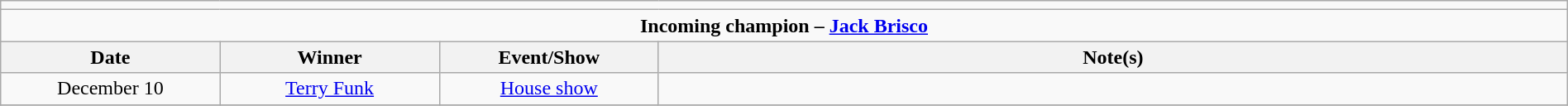<table class="wikitable" style="text-align:center; width:100%;">
<tr>
<td colspan="5"></td>
</tr>
<tr>
<td colspan="5"><strong>Incoming champion – <a href='#'>Jack Brisco</a></strong></td>
</tr>
<tr>
<th width=14%>Date</th>
<th width=14%>Winner</th>
<th width=14%>Event/Show</th>
<th width=58%>Note(s)</th>
</tr>
<tr>
<td>December 10</td>
<td><a href='#'>Terry Funk</a></td>
<td><a href='#'>House show</a></td>
<td></td>
</tr>
<tr>
</tr>
</table>
